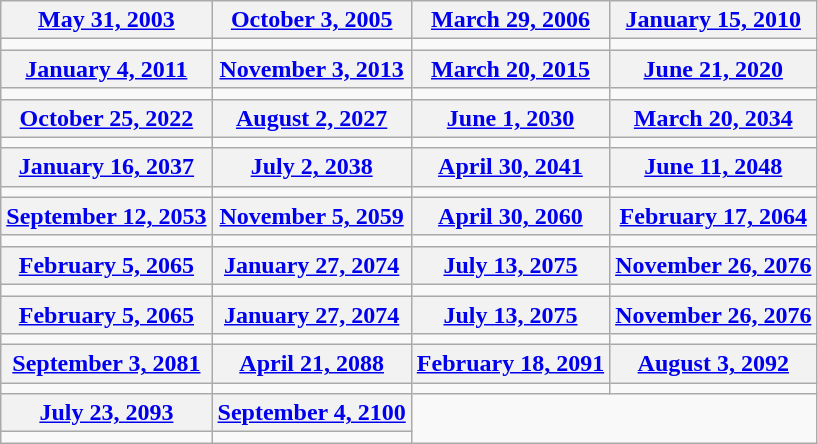<table class="wikitable">
<tr>
<th align="center"><a href='#'>May 31, 2003</a></th>
<th align="center"><a href='#'>October 3, 2005</a></th>
<th align="center"><a href='#'>March 29, 2006</a></th>
<th align="center"><a href='#'>January 15, 2010</a></th>
</tr>
<tr>
<td></td>
<td></td>
<td></td>
<td></td>
</tr>
<tr>
<th align="center"><a href='#'>January 4, 2011</a></th>
<th align="center"><a href='#'>November 3, 2013</a></th>
<th align="center"><a href='#'>March 20, 2015</a></th>
<th align="center"><a href='#'>June 21, 2020</a></th>
</tr>
<tr>
<td></td>
<td></td>
<td></td>
<td></td>
</tr>
<tr>
<th align="center"><a href='#'>October 25, 2022</a></th>
<th align="center"><a href='#'>August 2, 2027</a></th>
<th align="center"><a href='#'>June 1, 2030</a></th>
<th align="center"><a href='#'>March 20, 2034</a></th>
</tr>
<tr>
<td></td>
<td></td>
<td></td>
<td></td>
</tr>
<tr>
<th align="center"><a href='#'>January 16, 2037</a></th>
<th align="center"><a href='#'>July 2, 2038</a></th>
<th align="center"><a href='#'>April 30, 2041</a></th>
<th align="center"><a href='#'>June 11, 2048</a></th>
</tr>
<tr>
<td></td>
<td></td>
<td></td>
<td></td>
</tr>
<tr>
<th align="center"><a href='#'>September 12, 2053</a></th>
<th align="center"><a href='#'>November 5, 2059</a></th>
<th align="center"><a href='#'>April 30, 2060</a></th>
<th align="center"><a href='#'>February 17, 2064</a></th>
</tr>
<tr>
<td></td>
<td></td>
<td></td>
<td></td>
</tr>
<tr>
<th align="center"><a href='#'>February 5, 2065</a></th>
<th align="center"><a href='#'>January 27, 2074</a></th>
<th align="center"><a href='#'>July 13, 2075</a></th>
<th align="center"><a href='#'>November 26, 2076</a></th>
</tr>
<tr>
<td></td>
<td></td>
<td></td>
<td></td>
</tr>
<tr>
<th align="center"><a href='#'>February 5, 2065</a></th>
<th align="center"><a href='#'>January 27, 2074</a></th>
<th align="center"><a href='#'>July 13, 2075</a></th>
<th align="center"><a href='#'>November 26, 2076</a></th>
</tr>
<tr>
<td></td>
<td></td>
<td></td>
<td></td>
</tr>
<tr>
<th align="center"><a href='#'>September 3, 2081</a></th>
<th align="center"><a href='#'>April 21, 2088</a></th>
<th align="center"><a href='#'>February 18, 2091</a></th>
<th align="center"><a href='#'>August 3, 2092</a></th>
</tr>
<tr>
<td></td>
<td></td>
<td></td>
<td></td>
</tr>
<tr>
<th align="center"><a href='#'>July 23, 2093</a></th>
<th align="center"><a href='#'>September 4, 2100</a></th>
</tr>
<tr>
<td></td>
<td></td>
</tr>
</table>
